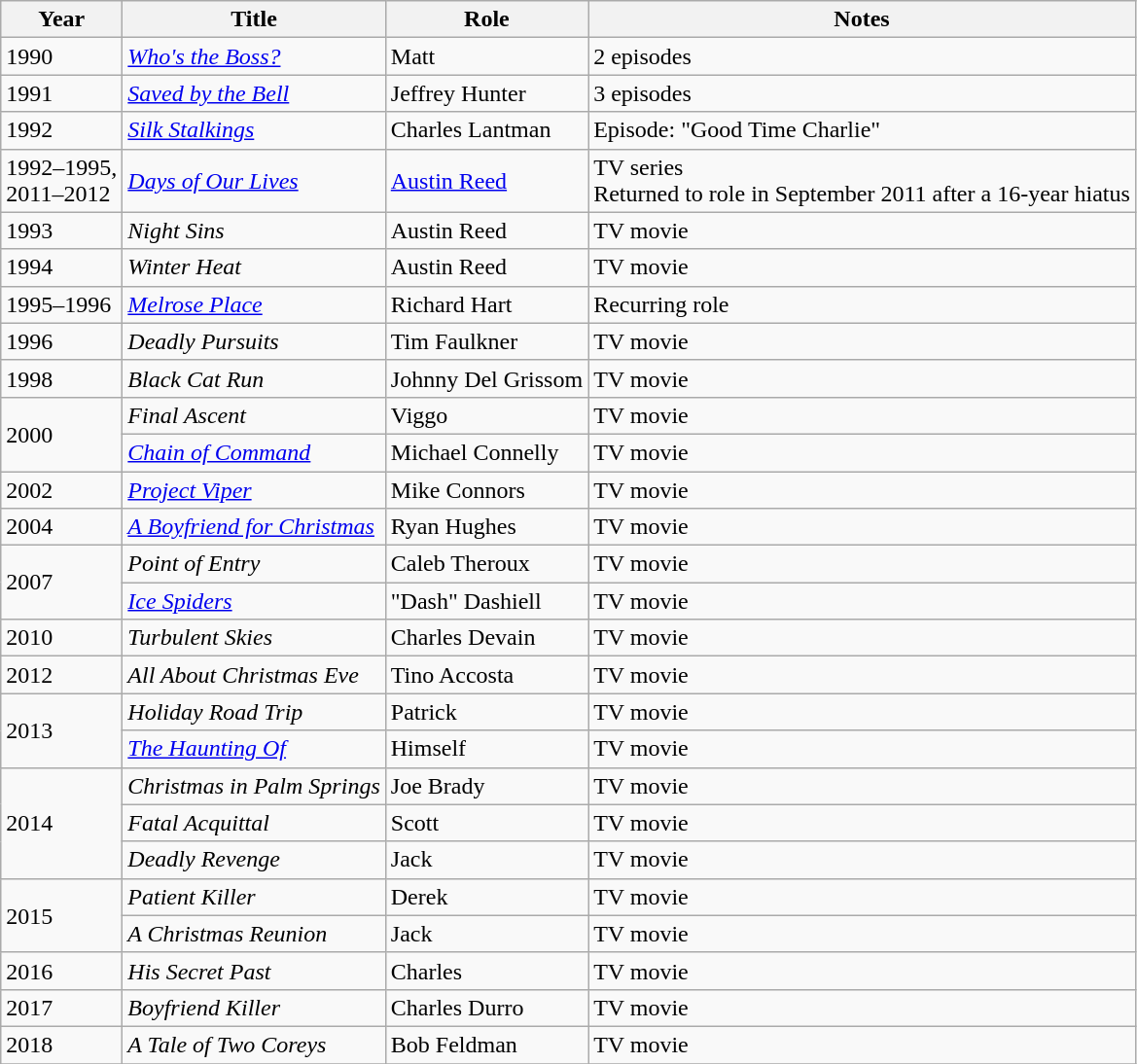<table class="wikitable sortable">
<tr>
<th>Year</th>
<th>Title</th>
<th>Role</th>
<th class="unsortable">Notes</th>
</tr>
<tr>
<td>1990</td>
<td><em><a href='#'>Who's the Boss?</a></em></td>
<td>Matt</td>
<td>2 episodes</td>
</tr>
<tr>
<td>1991</td>
<td><em><a href='#'>Saved by the Bell</a></em></td>
<td>Jeffrey Hunter</td>
<td>3 episodes</td>
</tr>
<tr>
<td>1992</td>
<td><em><a href='#'>Silk Stalkings</a></em></td>
<td>Charles Lantman</td>
<td>Episode: "Good Time Charlie"</td>
</tr>
<tr>
<td>1992–1995,<br>2011–2012</td>
<td><em><a href='#'>Days of Our Lives</a></em></td>
<td><a href='#'>Austin Reed</a></td>
<td>TV series<br>Returned to role in September 2011 after a 16-year hiatus</td>
</tr>
<tr>
<td>1993</td>
<td><em>Night Sins</em></td>
<td>Austin Reed</td>
<td>TV movie</td>
</tr>
<tr>
<td>1994</td>
<td><em>Winter Heat</em></td>
<td>Austin Reed</td>
<td>TV movie</td>
</tr>
<tr>
<td>1995–1996</td>
<td><em><a href='#'>Melrose Place</a></em></td>
<td>Richard Hart</td>
<td>Recurring role</td>
</tr>
<tr>
<td>1996</td>
<td><em>Deadly Pursuits</em></td>
<td>Tim Faulkner</td>
<td>TV movie</td>
</tr>
<tr>
<td>1998</td>
<td><em>Black Cat Run</em></td>
<td>Johnny Del Grissom</td>
<td>TV movie</td>
</tr>
<tr>
<td rowspan="2">2000</td>
<td><em>Final Ascent</em></td>
<td>Viggo</td>
<td>TV movie</td>
</tr>
<tr>
<td><em><a href='#'>Chain of Command</a></em></td>
<td>Michael Connelly</td>
<td>TV movie</td>
</tr>
<tr>
<td>2002</td>
<td><em><a href='#'>Project Viper</a></em></td>
<td>Mike Connors</td>
<td>TV movie</td>
</tr>
<tr>
<td>2004</td>
<td><em><a href='#'>A Boyfriend for Christmas</a></em></td>
<td>Ryan Hughes</td>
<td>TV movie</td>
</tr>
<tr>
<td rowspan="2">2007</td>
<td><em>Point of Entry</em></td>
<td>Caleb Theroux</td>
<td>TV movie</td>
</tr>
<tr>
<td><em><a href='#'>Ice Spiders</a></em></td>
<td>"Dash" Dashiell</td>
<td>TV movie</td>
</tr>
<tr>
<td>2010</td>
<td><em>Turbulent Skies</em></td>
<td>Charles Devain</td>
<td>TV movie</td>
</tr>
<tr>
<td>2012</td>
<td><em>All About Christmas Eve</em></td>
<td>Tino Accosta</td>
<td>TV movie</td>
</tr>
<tr>
<td rowspan="2">2013</td>
<td><em>Holiday Road Trip</em></td>
<td>Patrick</td>
<td>TV movie</td>
</tr>
<tr>
<td><em><a href='#'>The Haunting Of</a></em></td>
<td>Himself</td>
<td>TV movie</td>
</tr>
<tr>
<td rowspan="3">2014</td>
<td><em>Christmas in Palm Springs</em></td>
<td>Joe Brady</td>
<td>TV movie</td>
</tr>
<tr>
<td><em>Fatal Acquittal</em></td>
<td>Scott</td>
<td>TV movie</td>
</tr>
<tr>
<td><em>Deadly Revenge</em></td>
<td>Jack</td>
<td>TV movie</td>
</tr>
<tr>
<td rowspan="2">2015</td>
<td><em>Patient Killer</em></td>
<td>Derek</td>
<td>TV movie</td>
</tr>
<tr>
<td><em>A Christmas Reunion</em></td>
<td>Jack</td>
<td>TV movie</td>
</tr>
<tr>
<td>2016</td>
<td><em>His Secret Past</em></td>
<td>Charles</td>
<td>TV movie</td>
</tr>
<tr>
<td>2017</td>
<td><em>Boyfriend Killer</em></td>
<td>Charles Durro</td>
<td>TV movie</td>
</tr>
<tr>
<td>2018</td>
<td><em>A Tale of Two Coreys</em></td>
<td>Bob Feldman</td>
<td>TV movie</td>
</tr>
<tr>
</tr>
</table>
